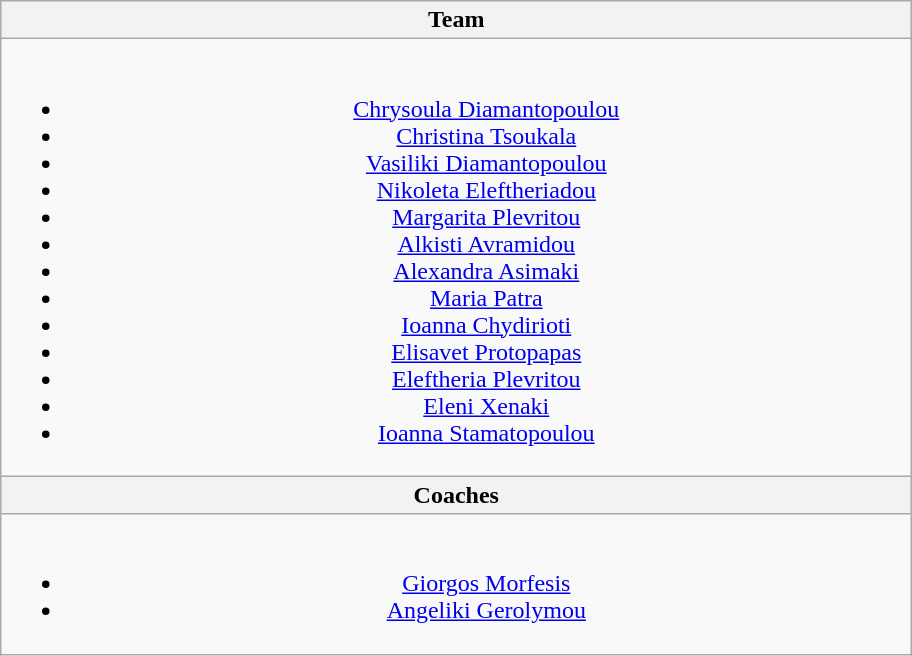<table class="wikitable" style="text-align: center;">
<tr>
<th width=600>Team</th>
</tr>
<tr>
<td><br><ul><li><a href='#'>Chrysoula Diamantopoulou</a></li><li><a href='#'>Christina Tsoukala</a></li><li><a href='#'>Vasiliki Diamantopoulou</a></li><li><a href='#'>Nikoleta Eleftheriadou</a></li><li><a href='#'>Margarita Plevritou</a></li><li><a href='#'>Alkisti Avramidou</a></li><li><a href='#'>Alexandra Asimaki</a></li><li><a href='#'>Maria Patra</a></li><li><a href='#'>Ioanna Chydirioti</a></li><li><a href='#'>Elisavet Protopapas</a></li><li><a href='#'>Eleftheria Plevritou</a></li><li><a href='#'>Eleni Xenaki</a></li><li><a href='#'>Ioanna Stamatopoulou</a></li></ul></td>
</tr>
<tr>
<th width=600>Coaches</th>
</tr>
<tr>
<td><br><ul><li> <a href='#'>Giorgos Morfesis</a></li><li> <a href='#'>Angeliki Gerolymou</a></li></ul></td>
</tr>
</table>
